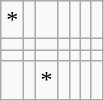<table class="wikitable">
<tr>
<td>*</td>
<td></td>
<td></td>
<td></td>
<td></td>
<td></td>
<td></td>
</tr>
<tr>
<td></td>
<td></td>
<td></td>
<td></td>
<td></td>
<td></td>
<td></td>
</tr>
<tr>
<td></td>
<td></td>
<td></td>
<td></td>
<td></td>
<td></td>
<td></td>
</tr>
<tr>
<td></td>
<td></td>
<td>*</td>
<td></td>
<td></td>
<td></td>
<td></td>
</tr>
</table>
